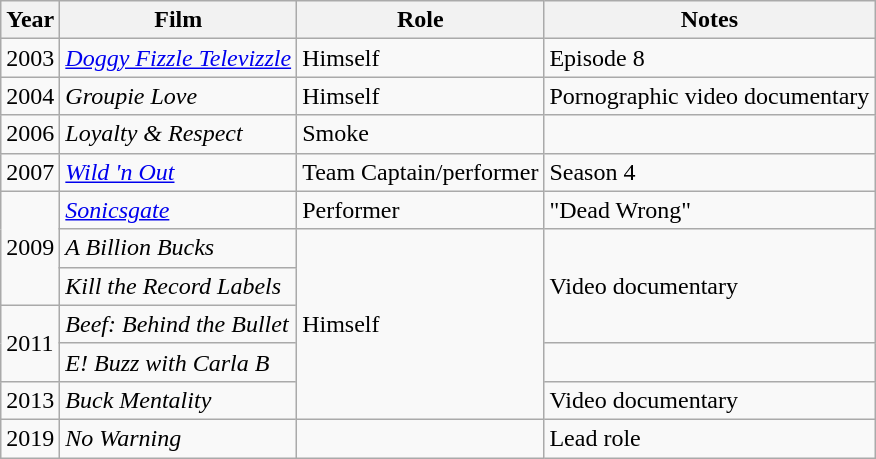<table class="wikitable">
<tr>
<th>Year</th>
<th>Film</th>
<th>Role</th>
<th>Notes</th>
</tr>
<tr>
<td>2003</td>
<td><em><a href='#'>Doggy Fizzle Televizzle</a></em></td>
<td>Himself</td>
<td>Episode 8</td>
</tr>
<tr>
<td>2004</td>
<td><em>Groupie Love</em></td>
<td>Himself</td>
<td>Pornographic video documentary</td>
</tr>
<tr>
<td>2006</td>
<td><em>Loyalty & Respect</em></td>
<td>Smoke</td>
<td></td>
</tr>
<tr>
<td>2007</td>
<td><em><a href='#'>Wild 'n Out</a></em></td>
<td>Team Captain/performer</td>
<td>Season 4</td>
</tr>
<tr>
<td rowspan="3">2009</td>
<td><em><a href='#'>Sonicsgate</a></em></td>
<td>Performer</td>
<td>"Dead Wrong"</td>
</tr>
<tr>
<td><em>A Billion Bucks</em></td>
<td rowspan="5">Himself</td>
<td rowspan="3">Video documentary</td>
</tr>
<tr>
<td><em>Kill the Record Labels</em></td>
</tr>
<tr>
<td rowspan="2">2011</td>
<td><em>Beef: Behind the Bullet</em></td>
</tr>
<tr>
<td><em>E! Buzz with Carla B</em></td>
<td></td>
</tr>
<tr>
<td>2013</td>
<td><em>Buck Mentality</em></td>
<td>Video documentary</td>
</tr>
<tr>
<td>2019</td>
<td><em>No Warning</em></td>
<td></td>
<td>Lead role</td>
</tr>
</table>
